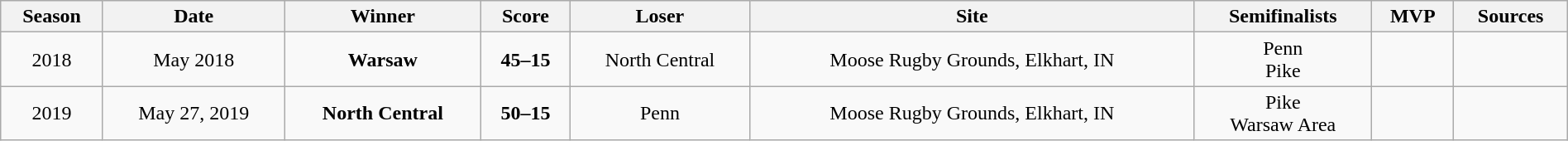<table class="wikitable" style="width:100%;">
<tr>
<th>Season</th>
<th>Date</th>
<th>Winner</th>
<th>Score</th>
<th>Loser</th>
<th>Site</th>
<th>Semifinalists</th>
<th>MVP</th>
<th>Sources</th>
</tr>
<tr>
<td align=center>2018</td>
<td align=center>May 2018</td>
<td align=center><strong>Warsaw</strong></td>
<td align=center><strong>45–15</strong></td>
<td align=center>North Central</td>
<td align=center>Moose Rugby Grounds, Elkhart, IN</td>
<td align=center>Penn<br>Pike</td>
<td align=center><br></td>
<td align=center></td>
</tr>
<tr>
<td align=center>2019</td>
<td align=center>May 27, 2019</td>
<td align=center><strong>North Central</strong></td>
<td align=center><strong>50–15</strong></td>
<td align=center>Penn</td>
<td align=center>Moose Rugby Grounds, Elkhart, IN</td>
<td align=center>Pike<br>Warsaw Area</td>
<td align=center><br></td>
<td align=center></td>
</tr>
</table>
